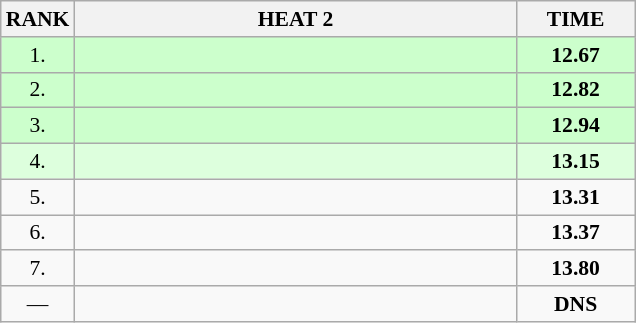<table class="wikitable" style="border-collapse: collapse; font-size: 90%;">
<tr>
<th>RANK</th>
<th style="width: 20em">HEAT 2</th>
<th style="width: 5em">TIME</th>
</tr>
<tr style="background:#ccffcc;">
<td align="center">1.</td>
<td></td>
<td align="center"><strong>12.67</strong></td>
</tr>
<tr style="background:#ccffcc;">
<td align="center">2.</td>
<td></td>
<td align="center"><strong>12.82</strong></td>
</tr>
<tr style="background:#ccffcc;">
<td align="center">3.</td>
<td></td>
<td align="center"><strong>12.94</strong></td>
</tr>
<tr style="background:#ddffdd;">
<td align="center">4.</td>
<td></td>
<td align="center"><strong>13.15</strong></td>
</tr>
<tr>
<td align="center">5.</td>
<td></td>
<td align="center"><strong>13.31</strong></td>
</tr>
<tr>
<td align="center">6.</td>
<td></td>
<td align="center"><strong>13.37</strong></td>
</tr>
<tr>
<td align="center">7.</td>
<td></td>
<td align="center"><strong>13.80</strong></td>
</tr>
<tr>
<td align="center">—</td>
<td></td>
<td align="center"><strong>DNS</strong></td>
</tr>
</table>
